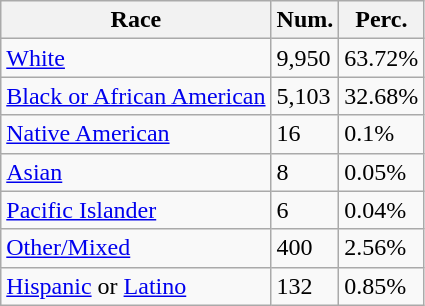<table class="wikitable">
<tr>
<th>Race</th>
<th>Num.</th>
<th>Perc.</th>
</tr>
<tr>
<td><a href='#'>White</a></td>
<td>9,950</td>
<td>63.72%</td>
</tr>
<tr>
<td><a href='#'>Black or African American</a></td>
<td>5,103</td>
<td>32.68%</td>
</tr>
<tr>
<td><a href='#'>Native American</a></td>
<td>16</td>
<td>0.1%</td>
</tr>
<tr>
<td><a href='#'>Asian</a></td>
<td>8</td>
<td>0.05%</td>
</tr>
<tr>
<td><a href='#'>Pacific Islander</a></td>
<td>6</td>
<td>0.04%</td>
</tr>
<tr>
<td><a href='#'>Other/Mixed</a></td>
<td>400</td>
<td>2.56%</td>
</tr>
<tr>
<td><a href='#'>Hispanic</a> or <a href='#'>Latino</a></td>
<td>132</td>
<td>0.85%</td>
</tr>
</table>
